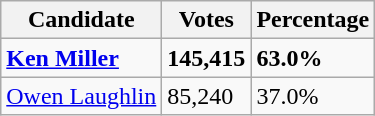<table class=wikitable>
<tr>
<th>Candidate</th>
<th>Votes</th>
<th>Percentage</th>
</tr>
<tr>
<td><strong><a href='#'>Ken Miller</a></strong></td>
<td><strong>145,415</strong></td>
<td><strong>63.0%</strong></td>
</tr>
<tr>
<td><a href='#'>Owen Laughlin</a></td>
<td>85,240</td>
<td>37.0%</td>
</tr>
</table>
